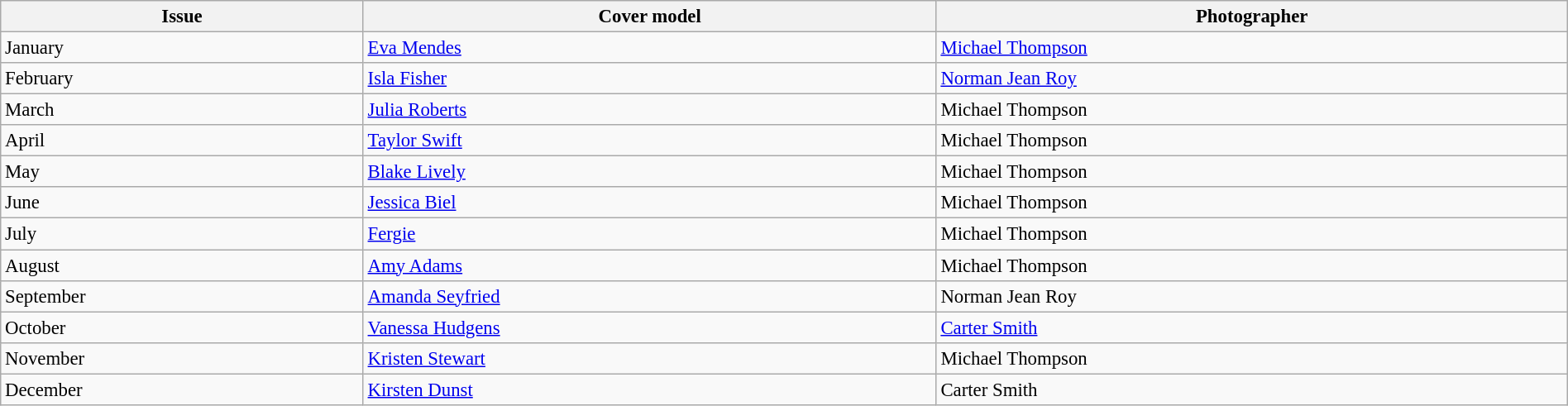<table class="sortable wikitable"  style="font-size:95%; width:100%;">
<tr>
<th style="text-align:center;">Issue</th>
<th style="text-align:center;">Cover model</th>
<th style="text-align:center;">Photographer</th>
</tr>
<tr>
<td>January</td>
<td><a href='#'>Eva Mendes</a></td>
<td><a href='#'>Michael Thompson</a></td>
</tr>
<tr>
<td>February</td>
<td><a href='#'>Isla Fisher</a></td>
<td><a href='#'>Norman Jean Roy</a></td>
</tr>
<tr>
<td>March</td>
<td><a href='#'>Julia Roberts</a></td>
<td>Michael Thompson</td>
</tr>
<tr>
<td>April</td>
<td><a href='#'>Taylor Swift</a></td>
<td>Michael Thompson</td>
</tr>
<tr>
<td>May</td>
<td><a href='#'>Blake Lively</a></td>
<td>Michael Thompson</td>
</tr>
<tr>
<td>June</td>
<td><a href='#'>Jessica Biel</a></td>
<td>Michael Thompson</td>
</tr>
<tr>
<td>July</td>
<td><a href='#'>Fergie</a></td>
<td>Michael Thompson</td>
</tr>
<tr>
<td>August</td>
<td><a href='#'>Amy Adams</a></td>
<td>Michael Thompson</td>
</tr>
<tr>
<td>September</td>
<td><a href='#'>Amanda Seyfried</a></td>
<td>Norman Jean Roy</td>
</tr>
<tr>
<td>October</td>
<td><a href='#'>Vanessa Hudgens</a></td>
<td><a href='#'>Carter Smith</a></td>
</tr>
<tr>
<td>November</td>
<td><a href='#'>Kristen Stewart</a></td>
<td>Michael Thompson</td>
</tr>
<tr>
<td>December</td>
<td><a href='#'>Kirsten Dunst</a></td>
<td>Carter Smith</td>
</tr>
</table>
